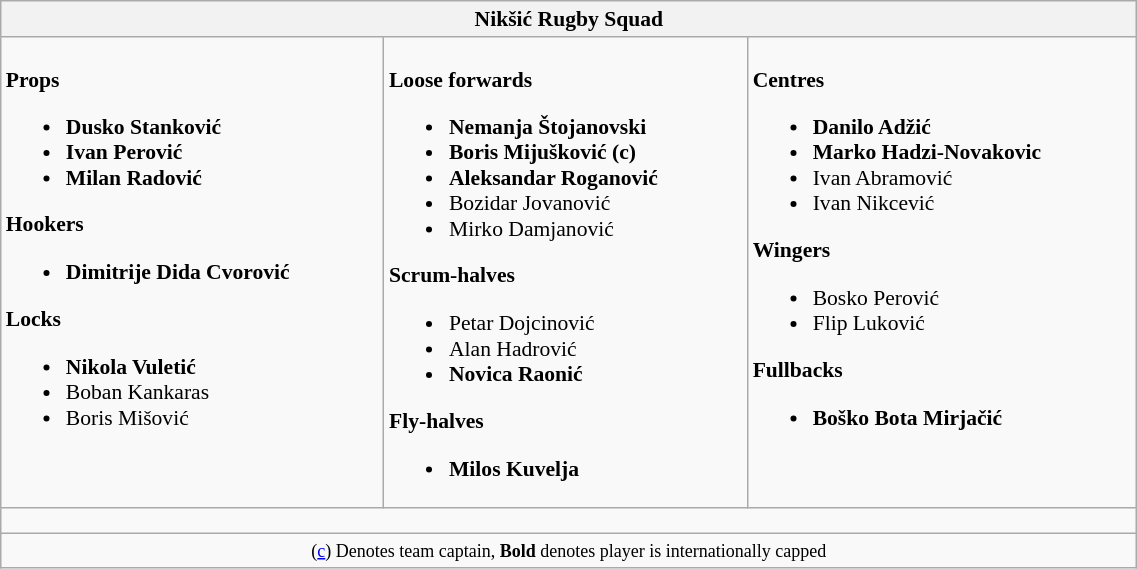<table class="wikitable" style="text-align:left; font-size:90%; width:60%">
<tr>
<th colspan="100%">Nikšić Rugby Squad</th>
</tr>
<tr valign="top">
<td><br><strong>Props</strong><ul><li><strong>Dusko Stanković</strong></li><li><strong>Ivan Perović</strong></li><li><strong>Milan Radović</strong></li></ul><strong>Hookers</strong><ul><li><strong>Dimitrije Dida Cvorović</strong></li></ul><strong>Locks</strong><ul><li><strong>Nikola Vuletić</strong></li><li>Boban Kankaras</li><li>Boris Mišović</li></ul></td>
<td><br><strong>Loose forwards</strong><ul><li><strong>Nemanja Štojanovski</strong></li><li><strong>Boris Mijušković (c)</strong></li><li><strong>Aleksandar Roganović</strong></li><li>Bozidar Jovanović</li><li>Mirko Damjanović</li></ul><strong>Scrum-halves</strong><ul><li>Petar Dojcinović</li><li>Alan Hadrović</li><li><strong>Novica Raonić</strong></li></ul><strong>Fly-halves</strong><ul><li><strong>Milos Kuvelja</strong></li></ul></td>
<td><br><strong>Centres</strong><ul><li><strong>Danilo Adžić</strong></li><li><strong>Marko Hadzi-Novakovic</strong></li><li>Ivan Abramović</li><li>Ivan Nikcević</li></ul><strong>Wingers</strong><ul><li>Bosko Perović</li><li>Flip Luković</li></ul><strong>Fullbacks</strong><ul><li><strong>Boško Bota Mirjačić </strong></li></ul></td>
</tr>
<tr>
<td colspan="100%" style="height: 10px;"></td>
</tr>
<tr>
<td colspan="100%" style="text-align:center;"><small> (<a href='#'>c</a>) Denotes team captain, <strong>Bold</strong> denotes player is internationally capped</small></td>
</tr>
</table>
